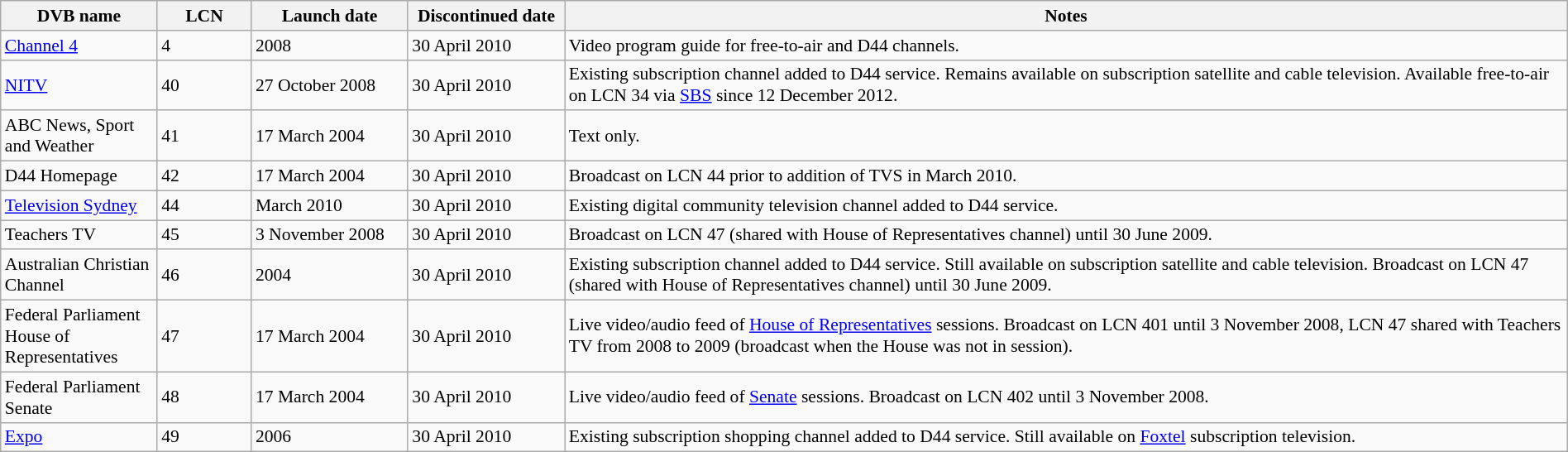<table class="wikitable" style="font-size:90%; width:100%;">
<tr>
<th width="10%">DVB name</th>
<th width="6%">LCN</th>
<th width="10%">Launch date</th>
<th width="10%">Discontinued date</th>
<th width="64%">Notes</th>
</tr>
<tr>
<td><a href='#'>Channel 4</a></td>
<td>4</td>
<td>2008</td>
<td>30 April 2010</td>
<td>Video program guide for free-to-air and D44 channels.</td>
</tr>
<tr>
<td><a href='#'>NITV</a></td>
<td>40</td>
<td>27 October 2008</td>
<td>30 April 2010</td>
<td>Existing subscription channel added to D44 service. Remains available on subscription satellite and cable television. Available free-to-air on LCN 34 via <a href='#'>SBS</a> since 12 December 2012.</td>
</tr>
<tr>
<td>ABC News, Sport and Weather</td>
<td>41</td>
<td>17 March 2004</td>
<td>30 April 2010</td>
<td>Text only.</td>
</tr>
<tr>
<td>D44 Homepage</td>
<td>42</td>
<td>17 March 2004</td>
<td>30 April 2010</td>
<td>Broadcast on LCN 44 prior to addition of TVS in March 2010.</td>
</tr>
<tr>
<td><a href='#'>Television Sydney</a></td>
<td>44</td>
<td>March 2010</td>
<td>30 April 2010</td>
<td>Existing digital community television channel added to D44 service.</td>
</tr>
<tr>
<td>Teachers TV</td>
<td>45</td>
<td>3 November 2008</td>
<td>30 April 2010</td>
<td>Broadcast on LCN 47 (shared with House of Representatives channel) until 30 June 2009.</td>
</tr>
<tr>
<td>Australian Christian Channel</td>
<td>46</td>
<td>2004</td>
<td>30 April 2010</td>
<td>Existing subscription channel added to D44 service. Still available on subscription satellite and cable television. Broadcast on LCN 47 (shared with House of Representatives channel) until 30 June 2009.</td>
</tr>
<tr>
<td>Federal Parliament House of Representatives</td>
<td>47</td>
<td>17 March 2004</td>
<td>30 April 2010</td>
<td>Live video/audio feed of <a href='#'>House of Representatives</a> sessions. Broadcast on LCN 401 until 3 November 2008, LCN 47 shared with Teachers TV from 2008 to 2009 (broadcast when the House was not in session).</td>
</tr>
<tr>
<td>Federal Parliament Senate</td>
<td>48</td>
<td>17 March 2004</td>
<td>30 April 2010</td>
<td>Live video/audio feed of <a href='#'>Senate</a> sessions. Broadcast on LCN 402 until 3 November 2008.</td>
</tr>
<tr>
<td><a href='#'>Expo</a></td>
<td>49</td>
<td>2006</td>
<td>30 April 2010</td>
<td>Existing subscription shopping channel added to D44 service. Still available on <a href='#'>Foxtel</a> subscription television.</td>
</tr>
</table>
